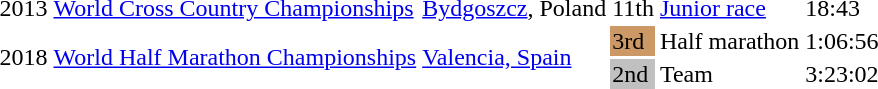<table>
<tr>
<td>2013</td>
<td><a href='#'>World Cross Country Championships</a></td>
<td><a href='#'>Bydgoszcz</a>, Poland</td>
<td>11th</td>
<td><a href='#'>Junior race</a></td>
<td>18:43</td>
</tr>
<tr>
<td rowspan=2>2018</td>
<td rowspan=2><a href='#'>World Half Marathon Championships</a></td>
<td rowspan=2><a href='#'>Valencia, Spain</a></td>
<td bgcolor=cc9966>3rd</td>
<td>Half marathon</td>
<td>1:06:56</td>
</tr>
<tr>
<td bgcolor=silver>2nd</td>
<td>Team</td>
<td>3:23:02</td>
</tr>
</table>
